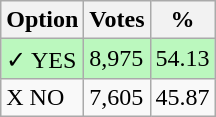<table class="wikitable">
<tr>
<th>Option</th>
<th>Votes</th>
<th>%</th>
</tr>
<tr>
<td style=background:#bbf8be>✓ YES</td>
<td style=background:#bbf8be>8,975</td>
<td style=background:#bbf8be>54.13</td>
</tr>
<tr>
<td>X NO</td>
<td>7,605</td>
<td>45.87</td>
</tr>
</table>
